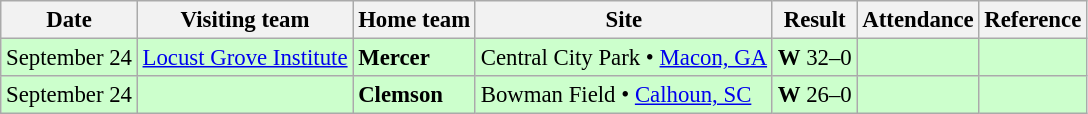<table class="wikitable" style="font-size:95%;">
<tr>
<th>Date</th>
<th>Visiting team</th>
<th>Home team</th>
<th>Site</th>
<th>Result</th>
<th>Attendance</th>
<th class="unsortable">Reference</th>
</tr>
<tr bgcolor=ccffcc>
<td>September 24</td>
<td><a href='#'>Locust Grove Institute</a></td>
<td><strong>Mercer</strong></td>
<td>Central City Park • <a href='#'>Macon, GA</a></td>
<td><strong>W</strong> 32–0</td>
<td></td>
<td></td>
</tr>
<tr bgcolor=ccffcc>
<td>September 24</td>
<td></td>
<td><strong>Clemson</strong></td>
<td>Bowman Field • <a href='#'>Calhoun, SC</a></td>
<td><strong>W</strong> 26–0</td>
<td></td>
<td></td>
</tr>
</table>
